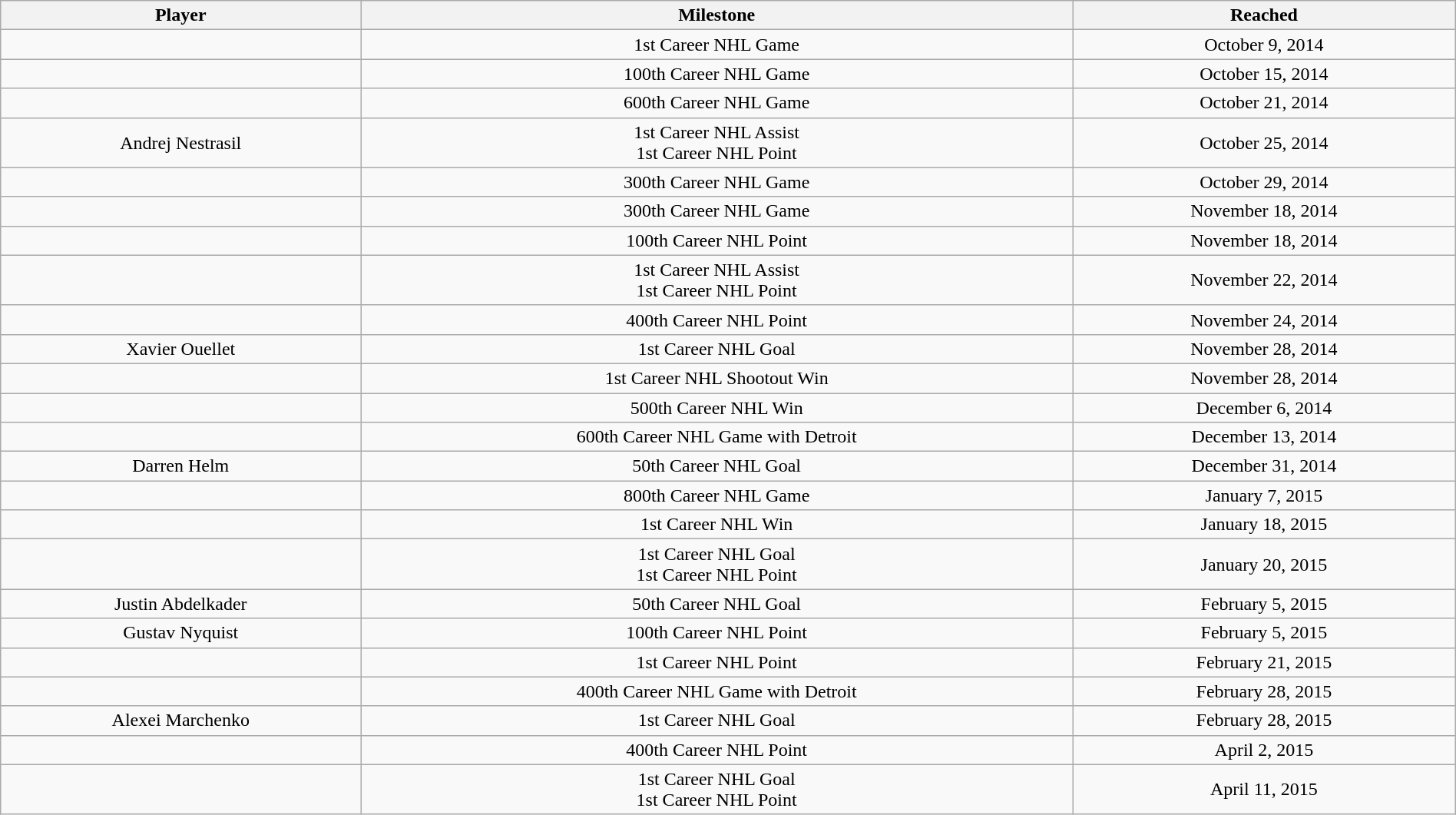<table class="wikitable sortable" style="width:100%;">
<tr align=center>
<th>Player</th>
<th>Milestone</th>
<th data-sort-type="date">Reached</th>
</tr>
<tr align=center>
<td></td>
<td>1st Career NHL Game</td>
<td>October 9, 2014</td>
</tr>
<tr align=center>
<td></td>
<td>100th Career NHL Game</td>
<td>October 15, 2014</td>
</tr>
<tr align=center>
<td></td>
<td>600th Career NHL Game</td>
<td>October 21, 2014</td>
</tr>
<tr align=center>
<td>Andrej Nestrasil</td>
<td>1st Career NHL Assist<br>1st Career NHL Point</td>
<td>October 25, 2014</td>
</tr>
<tr align=center>
<td></td>
<td>300th Career NHL Game</td>
<td>October 29, 2014</td>
</tr>
<tr align=center>
<td></td>
<td>300th Career NHL Game</td>
<td>November 18, 2014</td>
</tr>
<tr align=center>
<td></td>
<td>100th Career NHL Point</td>
<td>November 18, 2014</td>
</tr>
<tr align=center>
<td></td>
<td>1st Career NHL Assist<br>1st Career NHL Point</td>
<td>November 22, 2014</td>
</tr>
<tr align=center>
<td></td>
<td>400th Career NHL Point</td>
<td>November 24, 2014</td>
</tr>
<tr align=center>
<td>Xavier Ouellet</td>
<td>1st Career NHL Goal</td>
<td>November 28, 2014</td>
</tr>
<tr align=center>
<td></td>
<td>1st Career NHL Shootout Win</td>
<td>November 28, 2014</td>
</tr>
<tr align=center>
<td></td>
<td>500th Career NHL Win</td>
<td>December 6, 2014</td>
</tr>
<tr align=center>
<td></td>
<td>600th Career NHL Game with Detroit</td>
<td>December 13, 2014</td>
</tr>
<tr align=center>
<td>Darren Helm</td>
<td>50th Career NHL Goal</td>
<td>December 31, 2014</td>
</tr>
<tr align=center>
<td></td>
<td>800th Career NHL Game</td>
<td>January 7, 2015</td>
</tr>
<tr align=center>
<td></td>
<td>1st Career NHL Win</td>
<td>January 18, 2015</td>
</tr>
<tr align=center>
<td></td>
<td>1st Career NHL Goal<br>1st Career NHL Point</td>
<td>January 20, 2015</td>
</tr>
<tr align=center>
<td>Justin Abdelkader</td>
<td>50th Career NHL Goal</td>
<td>February 5, 2015</td>
</tr>
<tr align=center>
<td>Gustav Nyquist</td>
<td>100th Career NHL Point</td>
<td>February 5, 2015</td>
</tr>
<tr align=center>
<td></td>
<td>1st Career NHL Point</td>
<td>February 21, 2015</td>
</tr>
<tr align=center>
<td></td>
<td>400th Career NHL Game with Detroit</td>
<td>February 28, 2015</td>
</tr>
<tr align=center>
<td>Alexei Marchenko</td>
<td>1st Career NHL Goal</td>
<td>February 28, 2015</td>
</tr>
<tr align=center>
<td></td>
<td>400th Career NHL Point</td>
<td>April 2, 2015</td>
</tr>
<tr align=center>
<td></td>
<td>1st Career NHL Goal<br>1st Career NHL Point</td>
<td>April 11, 2015</td>
</tr>
</table>
